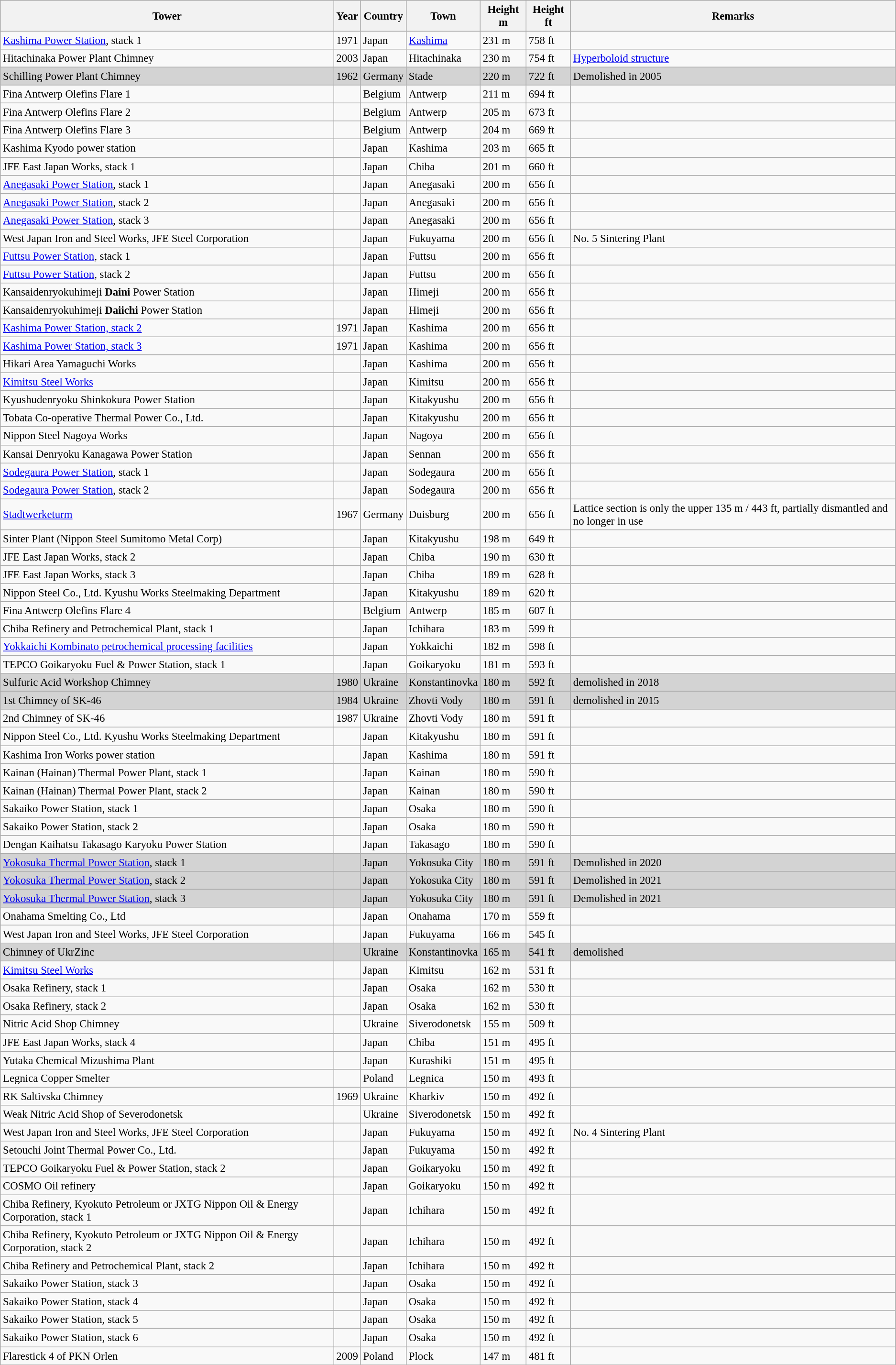<table class="wikitable sortable" style="font-size:95%;">
<tr>
<th>Tower</th>
<th>Year</th>
<th>Country</th>
<th>Town</th>
<th>Height m</th>
<th>Height ft</th>
<th>Remarks</th>
</tr>
<tr>
<td><a href='#'>Kashima Power Station</a>, stack 1</td>
<td>1971</td>
<td>Japan</td>
<td><a href='#'>Kashima</a></td>
<td>231 m</td>
<td>758 ft</td>
<td></td>
</tr>
<tr>
<td>Hitachinaka Power Plant Chimney</td>
<td>2003</td>
<td>Japan</td>
<td>Hitachinaka</td>
<td>230 m</td>
<td>754 ft</td>
<td><a href='#'>Hyperboloid structure</a></td>
</tr>
<tr style="background:#d3d3d3;">
<td>Schilling Power Plant Chimney</td>
<td>1962</td>
<td>Germany</td>
<td>Stade</td>
<td>220 m</td>
<td>722 ft</td>
<td>Demolished in 2005</td>
</tr>
<tr>
<td>Fina Antwerp Olefins Flare 1</td>
<td></td>
<td>Belgium</td>
<td>Antwerp</td>
<td>211 m</td>
<td>694 ft</td>
<td></td>
</tr>
<tr>
<td>Fina Antwerp Olefins Flare 2</td>
<td></td>
<td>Belgium</td>
<td>Antwerp</td>
<td>205 m</td>
<td>673 ft</td>
<td></td>
</tr>
<tr>
<td>Fina Antwerp Olefins Flare 3</td>
<td></td>
<td>Belgium</td>
<td>Antwerp</td>
<td>204 m</td>
<td>669 ft</td>
<td></td>
</tr>
<tr>
<td>Kashima Kyodo power station</td>
<td></td>
<td>Japan</td>
<td>Kashima</td>
<td>203 m</td>
<td>665 ft</td>
<td></td>
</tr>
<tr>
<td>JFE East Japan Works, stack 1</td>
<td></td>
<td>Japan</td>
<td>Chiba</td>
<td>201 m</td>
<td>660 ft</td>
<td></td>
</tr>
<tr>
<td><a href='#'>Anegasaki Power Station</a>, stack 1</td>
<td></td>
<td>Japan</td>
<td>Anegasaki</td>
<td>200 m</td>
<td>656 ft</td>
<td></td>
</tr>
<tr>
<td><a href='#'>Anegasaki Power Station</a>, stack 2</td>
<td></td>
<td>Japan</td>
<td>Anegasaki</td>
<td>200 m</td>
<td>656 ft</td>
<td></td>
</tr>
<tr>
<td><a href='#'>Anegasaki Power Station</a>, stack 3</td>
<td></td>
<td>Japan</td>
<td>Anegasaki</td>
<td>200 m</td>
<td>656 ft</td>
<td></td>
</tr>
<tr>
<td>West Japan Iron and Steel Works, JFE Steel Corporation</td>
<td></td>
<td>Japan</td>
<td>Fukuyama</td>
<td>200 m</td>
<td>656 ft</td>
<td>No. 5 Sintering Plant</td>
</tr>
<tr>
<td><a href='#'>Futtsu Power Station</a>, stack 1</td>
<td></td>
<td>Japan</td>
<td>Futtsu</td>
<td>200 m</td>
<td>656 ft</td>
<td></td>
</tr>
<tr>
<td><a href='#'>Futtsu Power Station</a>, stack 2</td>
<td></td>
<td>Japan</td>
<td>Futtsu</td>
<td>200 m</td>
<td>656 ft</td>
<td></td>
</tr>
<tr>
<td>Kansaidenryokuhimeji <strong>Daini</strong> Power Station</td>
<td></td>
<td>Japan</td>
<td>Himeji</td>
<td>200 m</td>
<td>656 ft</td>
<td></td>
</tr>
<tr>
<td>Kansaidenryokuhimeji <strong>Daiichi</strong> Power Station</td>
<td></td>
<td>Japan</td>
<td>Himeji</td>
<td>200 m</td>
<td>656 ft</td>
<td></td>
</tr>
<tr>
<td><a href='#'>Kashima Power Station, stack 2</a></td>
<td>1971</td>
<td>Japan</td>
<td>Kashima</td>
<td>200 m</td>
<td>656 ft</td>
<td></td>
</tr>
<tr>
<td><a href='#'>Kashima Power Station, stack 3</a></td>
<td>1971</td>
<td>Japan</td>
<td>Kashima</td>
<td>200 m</td>
<td>656 ft</td>
<td></td>
</tr>
<tr>
<td>Hikari Area Yamaguchi Works</td>
<td></td>
<td>Japan</td>
<td>Kashima</td>
<td>200 m</td>
<td>656 ft</td>
<td></td>
</tr>
<tr>
<td><a href='#'>Kimitsu Steel Works</a></td>
<td></td>
<td>Japan</td>
<td>Kimitsu</td>
<td>200 m</td>
<td>656 ft</td>
<td></td>
</tr>
<tr>
<td>Kyushudenryoku Shinkokura Power Station</td>
<td></td>
<td>Japan</td>
<td>Kitakyushu</td>
<td>200 m</td>
<td>656 ft</td>
<td></td>
</tr>
<tr>
<td>Tobata Co-operative Thermal Power Co., Ltd.</td>
<td></td>
<td>Japan</td>
<td>Kitakyushu</td>
<td>200 m</td>
<td>656 ft</td>
<td></td>
</tr>
<tr>
<td>Nippon Steel Nagoya Works</td>
<td></td>
<td>Japan</td>
<td>Nagoya</td>
<td>200 m</td>
<td>656 ft</td>
<td></td>
</tr>
<tr>
<td>Kansai Denryoku Kanagawa Power Station</td>
<td></td>
<td>Japan</td>
<td>Sennan</td>
<td>200 m</td>
<td>656 ft</td>
<td></td>
</tr>
<tr>
<td><a href='#'>Sodegaura Power Station</a>, stack 1</td>
<td></td>
<td>Japan</td>
<td>Sodegaura</td>
<td>200 m</td>
<td>656 ft</td>
<td></td>
</tr>
<tr>
<td><a href='#'>Sodegaura Power Station</a>, stack 2</td>
<td></td>
<td>Japan</td>
<td>Sodegaura</td>
<td>200 m</td>
<td>656 ft</td>
<td></td>
</tr>
<tr>
<td><a href='#'>Stadtwerketurm</a></td>
<td>1967</td>
<td>Germany</td>
<td>Duisburg</td>
<td>200 m</td>
<td>656 ft</td>
<td>Lattice section is only the upper 135 m / 443 ft, partially dismantled and no longer in use</td>
</tr>
<tr>
<td>Sinter Plant (Nippon Steel Sumitomo Metal Corp)</td>
<td></td>
<td>Japan</td>
<td>Kitakyushu</td>
<td>198 m</td>
<td>649 ft</td>
<td></td>
</tr>
<tr>
<td>JFE East Japan Works, stack 2</td>
<td></td>
<td>Japan</td>
<td>Chiba</td>
<td>190 m</td>
<td>630 ft</td>
<td></td>
</tr>
<tr>
<td>JFE East Japan Works, stack 3</td>
<td></td>
<td>Japan</td>
<td>Chiba</td>
<td>189 m</td>
<td>628 ft</td>
<td></td>
</tr>
<tr>
<td>Nippon Steel Co., Ltd. Kyushu Works Steelmaking Department</td>
<td></td>
<td>Japan</td>
<td>Kitakyushu</td>
<td>189 m</td>
<td>620 ft</td>
<td></td>
</tr>
<tr>
<td>Fina Antwerp Olefins Flare 4</td>
<td></td>
<td>Belgium</td>
<td>Antwerp</td>
<td>185 m</td>
<td>607 ft</td>
<td></td>
</tr>
<tr>
<td>Chiba Refinery and Petrochemical Plant, stack 1</td>
<td></td>
<td>Japan</td>
<td>Ichihara</td>
<td>183 m</td>
<td>599 ft</td>
<td></td>
</tr>
<tr>
<td><a href='#'>Yokkaichi Kombinato petrochemical processing facilities</a></td>
<td></td>
<td>Japan</td>
<td>Yokkaichi</td>
<td>182 m</td>
<td>598 ft</td>
<td></td>
</tr>
<tr>
<td>TEPCO Goikaryoku Fuel & Power Station, stack 1</td>
<td></td>
<td>Japan</td>
<td>Goikaryoku</td>
<td>181 m</td>
<td>593 ft</td>
<td></td>
</tr>
<tr style="background:#d3d3d3;">
<td>Sulfuric Acid Workshop Chimney</td>
<td>1980</td>
<td>Ukraine</td>
<td>Konstantinovka</td>
<td>180 m</td>
<td>592 ft</td>
<td>demolished in 2018</td>
</tr>
<tr style="background:#d3d3d3;">
<td>1st Chimney of SK-46</td>
<td>1984</td>
<td>Ukraine</td>
<td>Zhovti Vody</td>
<td>180 m</td>
<td>591 ft</td>
<td>demolished in 2015</td>
</tr>
<tr>
<td>2nd Chimney of SK-46</td>
<td>1987</td>
<td>Ukraine</td>
<td>Zhovti Vody</td>
<td>180 m</td>
<td>591 ft</td>
<td></td>
</tr>
<tr>
<td>Nippon Steel Co., Ltd. Kyushu Works Steelmaking Department</td>
<td></td>
<td>Japan</td>
<td>Kitakyushu</td>
<td>180 m</td>
<td>591 ft</td>
<td></td>
</tr>
<tr>
<td>Kashima Iron Works power station</td>
<td></td>
<td>Japan</td>
<td>Kashima</td>
<td>180 m</td>
<td>591 ft</td>
<td></td>
</tr>
<tr>
<td>Kainan (Hainan) Thermal Power Plant, stack 1</td>
<td></td>
<td>Japan</td>
<td>Kainan</td>
<td>180 m</td>
<td>590 ft</td>
<td></td>
</tr>
<tr>
<td>Kainan (Hainan) Thermal Power Plant, stack 2</td>
<td></td>
<td>Japan</td>
<td>Kainan</td>
<td>180 m</td>
<td>590 ft</td>
<td></td>
</tr>
<tr>
<td>Sakaiko Power Station, stack 1</td>
<td></td>
<td>Japan</td>
<td>Osaka</td>
<td>180 m</td>
<td>590 ft</td>
<td></td>
</tr>
<tr>
<td>Sakaiko Power Station, stack 2</td>
<td></td>
<td>Japan</td>
<td>Osaka</td>
<td>180 m</td>
<td>590 ft</td>
<td></td>
</tr>
<tr>
<td>Dengan Kaihatsu Takasago Karyoku Power Station</td>
<td></td>
<td>Japan</td>
<td>Takasago</td>
<td>180 m</td>
<td>590 ft</td>
<td></td>
</tr>
<tr style="background:#d3d3d3;">
<td><a href='#'>Yokosuka Thermal Power Station</a>, stack 1</td>
<td></td>
<td>Japan</td>
<td>Yokosuka City</td>
<td>180 m</td>
<td>591 ft</td>
<td>Demolished in 2020</td>
</tr>
<tr style="background:#d3d3d3;">
<td><a href='#'>Yokosuka Thermal Power Station</a>, stack 2</td>
<td></td>
<td>Japan</td>
<td>Yokosuka City</td>
<td>180 m</td>
<td>591 ft</td>
<td>Demolished in 2021</td>
</tr>
<tr style="background:#d3d3d3;">
<td><a href='#'>Yokosuka Thermal Power Station</a>, stack 3</td>
<td></td>
<td>Japan</td>
<td>Yokosuka City</td>
<td>180 m</td>
<td>591 ft</td>
<td>Demolished in 2021</td>
</tr>
<tr>
<td>Onahama Smelting Co., Ltd</td>
<td></td>
<td>Japan</td>
<td>Onahama</td>
<td>170 m</td>
<td>559 ft</td>
<td></td>
</tr>
<tr>
<td>West Japan Iron and Steel Works, JFE Steel Corporation</td>
<td></td>
<td>Japan</td>
<td>Fukuyama</td>
<td>166 m</td>
<td>545 ft</td>
<td></td>
</tr>
<tr style="background:#d3d3d3;">
<td>Chimney of UkrZinc</td>
<td></td>
<td>Ukraine</td>
<td>Konstantinovka</td>
<td>165 m</td>
<td>541 ft</td>
<td>demolished</td>
</tr>
<tr>
<td><a href='#'>Kimitsu Steel Works</a></td>
<td></td>
<td>Japan</td>
<td>Kimitsu</td>
<td>162 m</td>
<td>531 ft</td>
<td></td>
</tr>
<tr>
<td>Osaka Refinery, stack 1</td>
<td></td>
<td>Japan</td>
<td>Osaka</td>
<td>162 m</td>
<td>530 ft</td>
<td></td>
</tr>
<tr>
<td>Osaka Refinery, stack 2</td>
<td></td>
<td>Japan</td>
<td>Osaka</td>
<td>162 m</td>
<td>530 ft</td>
<td></td>
</tr>
<tr>
<td>Nitric Acid Shop Chimney</td>
<td></td>
<td>Ukraine</td>
<td>Siverodonetsk</td>
<td>155 m</td>
<td>509 ft</td>
<td></td>
</tr>
<tr>
<td>JFE East Japan Works, stack 4</td>
<td></td>
<td>Japan</td>
<td>Chiba</td>
<td>151 m</td>
<td>495 ft</td>
<td></td>
</tr>
<tr>
<td>Yutaka Chemical Mizushima Plant</td>
<td></td>
<td>Japan</td>
<td>Kurashiki</td>
<td>151 m</td>
<td>495 ft</td>
<td></td>
</tr>
<tr>
<td>Legnica Copper Smelter</td>
<td></td>
<td>Poland</td>
<td>Legnica</td>
<td>150 m</td>
<td>493 ft</td>
<td></td>
</tr>
<tr>
<td>RK Saltivska Chimney</td>
<td>1969</td>
<td>Ukraine</td>
<td>Kharkiv</td>
<td>150 m</td>
<td>492 ft</td>
<td></td>
</tr>
<tr>
<td>Weak Nitric Acid Shop of Severodonetsk</td>
<td></td>
<td>Ukraine</td>
<td>Siverodonetsk</td>
<td>150 m</td>
<td>492 ft</td>
<td></td>
</tr>
<tr>
<td>West Japan Iron and Steel Works, JFE Steel Corporation</td>
<td></td>
<td>Japan</td>
<td>Fukuyama</td>
<td>150 m</td>
<td>492 ft</td>
<td>No. 4 Sintering Plant</td>
</tr>
<tr>
<td>Setouchi Joint Thermal Power Co., Ltd.</td>
<td></td>
<td>Japan</td>
<td>Fukuyama</td>
<td>150 m</td>
<td>492 ft</td>
<td></td>
</tr>
<tr>
<td>TEPCO Goikaryoku Fuel & Power Station, stack 2</td>
<td></td>
<td>Japan</td>
<td>Goikaryoku</td>
<td>150 m</td>
<td>492 ft</td>
<td></td>
</tr>
<tr>
<td>COSMO Oil refinery</td>
<td></td>
<td>Japan</td>
<td>Goikaryoku</td>
<td>150 m</td>
<td>492 ft</td>
<td></td>
</tr>
<tr>
<td>Chiba Refinery, Kyokuto Petroleum or JXTG Nippon Oil & Energy Corporation, stack 1</td>
<td></td>
<td>Japan</td>
<td>Ichihara</td>
<td>150 m</td>
<td>492 ft</td>
<td></td>
</tr>
<tr>
<td>Chiba Refinery, Kyokuto Petroleum or JXTG Nippon Oil & Energy Corporation, stack 2</td>
<td></td>
<td>Japan</td>
<td>Ichihara</td>
<td>150 m</td>
<td>492 ft</td>
<td></td>
</tr>
<tr>
<td>Chiba Refinery and Petrochemical Plant, stack 2</td>
<td></td>
<td>Japan</td>
<td>Ichihara</td>
<td>150 m</td>
<td>492 ft</td>
<td></td>
</tr>
<tr>
<td>Sakaiko Power Station, stack 3</td>
<td></td>
<td>Japan</td>
<td>Osaka</td>
<td>150 m</td>
<td>492 ft</td>
<td></td>
</tr>
<tr>
<td>Sakaiko Power Station, stack 4</td>
<td></td>
<td>Japan</td>
<td>Osaka</td>
<td>150 m</td>
<td>492 ft</td>
<td></td>
</tr>
<tr>
<td>Sakaiko Power Station, stack 5</td>
<td></td>
<td>Japan</td>
<td>Osaka</td>
<td>150 m</td>
<td>492 ft</td>
<td></td>
</tr>
<tr>
<td>Sakaiko Power Station, stack 6</td>
<td></td>
<td>Japan</td>
<td>Osaka</td>
<td>150 m</td>
<td>492 ft</td>
<td></td>
</tr>
<tr>
<td>Flarestick 4 of PKN Orlen</td>
<td>2009</td>
<td>Poland</td>
<td>Plock</td>
<td>147 m</td>
<td>481 ft</td>
<td></td>
</tr>
</table>
